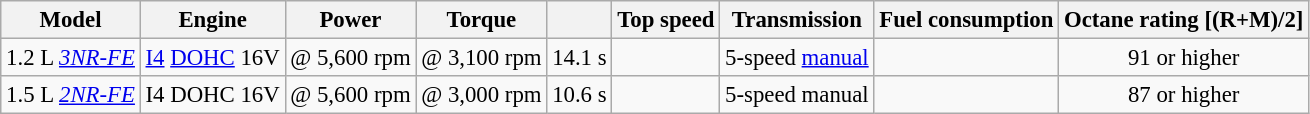<table class="wikitable" style="text-align: center; font-size:95%;">
<tr>
<th>Model</th>
<th>Engine</th>
<th>Power</th>
<th>Torque</th>
<th></th>
<th>Top speed</th>
<th>Transmission</th>
<th>Fuel consumption</th>
<th>Octane rating [(R+M)/2]</th>
</tr>
<tr>
<td>1.2 L <em><a href='#'>3NR-FE</a></em></td>
<td> <a href='#'>I4</a> <a href='#'>DOHC</a> 16V</td>
<td> @ 5,600 rpm</td>
<td> @ 3,100 rpm</td>
<td>14.1 s</td>
<td></td>
<td>5-speed <a href='#'>manual</a></td>
<td></td>
<td>91 or higher</td>
</tr>
<tr>
<td>1.5 L <em><a href='#'>2NR-FE</a></em></td>
<td> I4 DOHC 16V</td>
<td> @ 5,600 rpm</td>
<td> @ 3,000 rpm</td>
<td>10.6 s</td>
<td></td>
<td>5-speed manual</td>
<td></td>
<td>87 or higher</td>
</tr>
</table>
